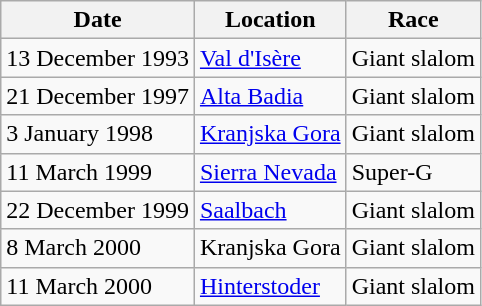<table class="wikitable">
<tr>
<th>Date</th>
<th>Location</th>
<th>Race</th>
</tr>
<tr>
<td>13 December 1993</td>
<td> <a href='#'>Val d'Isère</a></td>
<td>Giant slalom</td>
</tr>
<tr>
<td>21 December 1997</td>
<td> <a href='#'>Alta Badia</a></td>
<td>Giant slalom</td>
</tr>
<tr>
<td>3 January 1998</td>
<td> <a href='#'>Kranjska Gora</a></td>
<td>Giant slalom</td>
</tr>
<tr>
<td>11 March 1999</td>
<td> <a href='#'>Sierra Nevada</a></td>
<td>Super-G</td>
</tr>
<tr>
<td>22 December 1999</td>
<td> <a href='#'>Saalbach</a></td>
<td>Giant slalom</td>
</tr>
<tr>
<td>8 March 2000</td>
<td> Kranjska Gora</td>
<td>Giant slalom</td>
</tr>
<tr>
<td>11 March 2000</td>
<td> <a href='#'>Hinterstoder</a></td>
<td>Giant slalom</td>
</tr>
</table>
